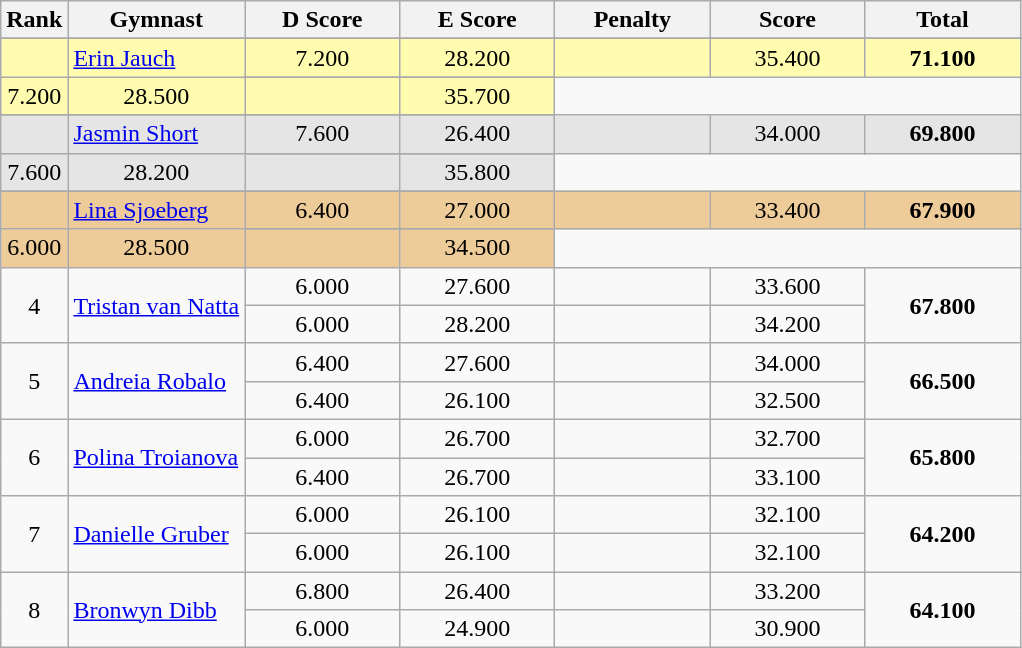<table class="wikitable" style="text-align:center">
<tr>
<th>Rank</th>
<th>Gymnast</th>
<th style="width:6em">D Score</th>
<th style="width:6em">E Score</th>
<th style="width:6em">Penalty</th>
<th style="width:6em">Score</th>
<th style="width:6em">Total</th>
</tr>
<tr>
</tr>
<tr style="background:#fffcaf;">
<td rowspan=2></td>
<td rowspan=2 align=left> <a href='#'>Erin Jauch</a></td>
<td>7.200</td>
<td>28.200</td>
<td></td>
<td>35.400</td>
<td rowspan=2><strong>71.100</strong></td>
</tr>
<tr>
</tr>
<tr style="background:#fffcaf;">
<td>7.200</td>
<td>28.500</td>
<td></td>
<td>35.700</td>
</tr>
<tr>
</tr>
<tr style="background:#e5e5e5;">
<td rowspan=2></td>
<td rowspan=2 align=left> <a href='#'>Jasmin Short</a></td>
<td>7.600</td>
<td>26.400</td>
<td></td>
<td>34.000</td>
<td rowspan=2><strong>69.800</strong></td>
</tr>
<tr>
</tr>
<tr style="background:#e5e5e5;">
<td>7.600</td>
<td>28.200</td>
<td></td>
<td>35.800</td>
</tr>
<tr>
</tr>
<tr style="background:#ec9;">
<td rowspan=2></td>
<td rowspan=2 align=left> <a href='#'>Lina Sjoeberg</a></td>
<td>6.400</td>
<td>27.000</td>
<td></td>
<td>33.400</td>
<td rowspan=2><strong>67.900</strong></td>
</tr>
<tr>
</tr>
<tr style="background:#ec9;">
<td>6.000</td>
<td>28.500</td>
<td></td>
<td>34.500</td>
</tr>
<tr>
<td rowspan=2>4</td>
<td rowspan=2 align=left> <a href='#'>Tristan van Natta</a></td>
<td>6.000</td>
<td>27.600</td>
<td></td>
<td>33.600</td>
<td rowspan=2><strong>67.800</strong></td>
</tr>
<tr>
<td>6.000</td>
<td>28.200</td>
<td></td>
<td>34.200</td>
</tr>
<tr>
<td rowspan=2>5</td>
<td rowspan=2 align=left> <a href='#'>Andreia Robalo</a></td>
<td>6.400</td>
<td>27.600</td>
<td></td>
<td>34.000</td>
<td rowspan=2><strong>66.500</strong></td>
</tr>
<tr>
<td>6.400</td>
<td>26.100</td>
<td></td>
<td>32.500</td>
</tr>
<tr>
<td rowspan=2>6</td>
<td rowspan=2 align=left> <a href='#'>Polina Troianova</a></td>
<td>6.000</td>
<td>26.700</td>
<td></td>
<td>32.700</td>
<td rowspan=2><strong>65.800</strong></td>
</tr>
<tr>
<td>6.400</td>
<td>26.700</td>
<td></td>
<td>33.100</td>
</tr>
<tr>
<td rowspan=2>7</td>
<td rowspan=2 align=left> <a href='#'>Danielle Gruber</a></td>
<td>6.000</td>
<td>26.100</td>
<td></td>
<td>32.100</td>
<td rowspan=2><strong>64.200</strong></td>
</tr>
<tr>
<td>6.000</td>
<td>26.100</td>
<td></td>
<td>32.100</td>
</tr>
<tr>
<td rowspan=2>8</td>
<td rowspan=2 align=left> <a href='#'>Bronwyn Dibb</a></td>
<td>6.800</td>
<td>26.400</td>
<td></td>
<td>33.200</td>
<td rowspan=2><strong>64.100</strong></td>
</tr>
<tr>
<td>6.000</td>
<td>24.900</td>
<td></td>
<td>30.900</td>
</tr>
</table>
